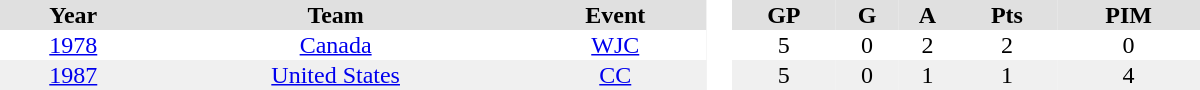<table border="0" cellpadding="1" cellspacing="0" style="text-align:center; width:50em">
<tr ALIGN="center" bgcolor="#e0e0e0">
<th>Year</th>
<th>Team</th>
<th>Event</th>
<th rowspan="99" bgcolor="#ffffff"> </th>
<th>GP</th>
<th>G</th>
<th>A</th>
<th>Pts</th>
<th>PIM</th>
</tr>
<tr>
<td><a href='#'>1978</a></td>
<td><a href='#'>Canada</a></td>
<td><a href='#'>WJC</a></td>
<td>5</td>
<td>0</td>
<td>2</td>
<td>2</td>
<td>0</td>
</tr>
<tr bgcolor="#f0f0f0">
<td><a href='#'>1987</a></td>
<td><a href='#'>United States</a></td>
<td><a href='#'>CC</a></td>
<td>5</td>
<td>0</td>
<td>1</td>
<td>1</td>
<td>4</td>
</tr>
</table>
